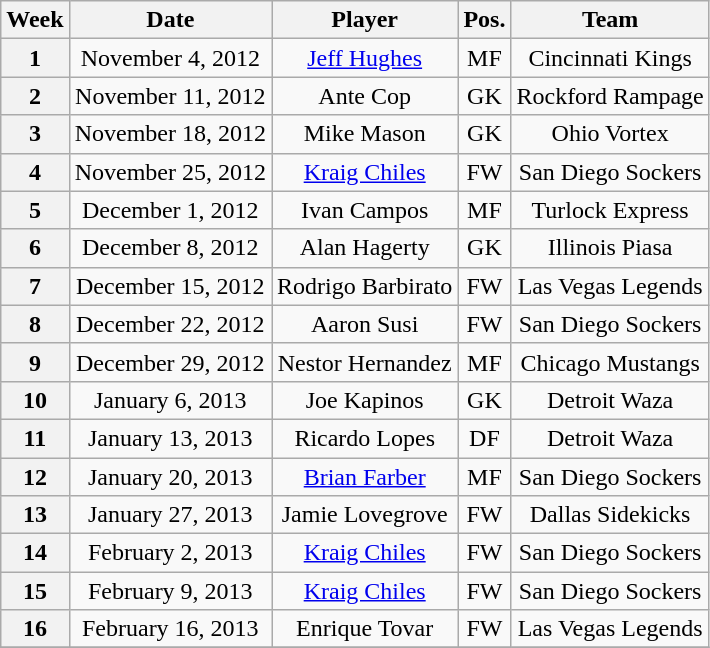<table class="wikitable">
<tr>
<th>Week</th>
<th>Date</th>
<th>Player</th>
<th>Pos.</th>
<th>Team</th>
</tr>
<tr align="center">
<th>1</th>
<td>November 4, 2012</td>
<td><a href='#'>Jeff Hughes</a></td>
<td>MF</td>
<td>Cincinnati Kings</td>
</tr>
<tr align="center">
<th>2</th>
<td>November 11, 2012</td>
<td>Ante Cop</td>
<td>GK</td>
<td>Rockford Rampage</td>
</tr>
<tr align="center">
<th>3</th>
<td>November 18, 2012</td>
<td>Mike Mason</td>
<td>GK</td>
<td>Ohio Vortex</td>
</tr>
<tr align="center">
<th>4</th>
<td>November 25, 2012</td>
<td><a href='#'>Kraig Chiles</a></td>
<td>FW</td>
<td>San Diego Sockers</td>
</tr>
<tr align="center">
<th>5</th>
<td>December 1, 2012</td>
<td>Ivan Campos</td>
<td>MF</td>
<td>Turlock Express</td>
</tr>
<tr align="center">
<th>6</th>
<td>December 8, 2012</td>
<td>Alan Hagerty</td>
<td>GK</td>
<td>Illinois Piasa</td>
</tr>
<tr align="center">
<th>7</th>
<td>December 15, 2012</td>
<td>Rodrigo Barbirato</td>
<td>FW</td>
<td>Las Vegas Legends</td>
</tr>
<tr align="center">
<th>8</th>
<td>December 22, 2012</td>
<td>Aaron Susi</td>
<td>FW</td>
<td>San Diego Sockers</td>
</tr>
<tr align="center">
<th>9</th>
<td>December 29, 2012</td>
<td>Nestor Hernandez</td>
<td>MF</td>
<td>Chicago Mustangs</td>
</tr>
<tr align="center">
<th>10</th>
<td>January 6, 2013</td>
<td>Joe Kapinos</td>
<td>GK</td>
<td>Detroit Waza</td>
</tr>
<tr align="center">
<th>11</th>
<td>January 13, 2013</td>
<td>Ricardo Lopes</td>
<td>DF</td>
<td>Detroit Waza</td>
</tr>
<tr align="center">
<th>12</th>
<td>January 20, 2013</td>
<td><a href='#'>Brian Farber</a></td>
<td>MF</td>
<td>San Diego Sockers</td>
</tr>
<tr align="center">
<th>13</th>
<td>January 27, 2013</td>
<td>Jamie Lovegrove</td>
<td>FW</td>
<td>Dallas Sidekicks</td>
</tr>
<tr align="center">
<th>14</th>
<td>February 2, 2013</td>
<td><a href='#'>Kraig Chiles</a></td>
<td>FW</td>
<td>San Diego Sockers</td>
</tr>
<tr align="center">
<th>15</th>
<td>February 9, 2013</td>
<td><a href='#'>Kraig Chiles</a></td>
<td>FW</td>
<td>San Diego Sockers</td>
</tr>
<tr align="center">
<th>16</th>
<td>February 16, 2013</td>
<td>Enrique Tovar</td>
<td>FW</td>
<td>Las Vegas Legends</td>
</tr>
<tr align="center">
</tr>
</table>
